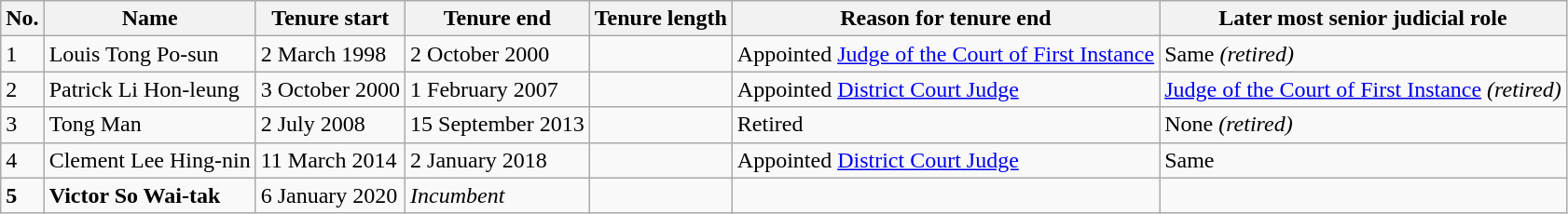<table class="wikitable">
<tr>
<th>No.</th>
<th>Name</th>
<th>Tenure start</th>
<th>Tenure end</th>
<th>Tenure length</th>
<th>Reason for tenure end</th>
<th>Later most senior judicial role</th>
</tr>
<tr>
<td>1</td>
<td>Louis Tong Po-sun</td>
<td>2 March 1998</td>
<td>2 October 2000</td>
<td></td>
<td>Appointed <a href='#'>Judge of the Court of First Instance</a></td>
<td>Same <em>(retired)</em></td>
</tr>
<tr>
<td>2</td>
<td>Patrick Li Hon-leung</td>
<td>3 October 2000</td>
<td>1 February 2007</td>
<td></td>
<td>Appointed <a href='#'>District Court Judge</a></td>
<td><a href='#'>Judge of the Court of First Instance</a> <em>(retired)</em></td>
</tr>
<tr>
<td>3</td>
<td>Tong Man</td>
<td>2 July 2008</td>
<td>15 September 2013</td>
<td></td>
<td>Retired</td>
<td>None <em>(retired)</em></td>
</tr>
<tr>
<td>4</td>
<td>Clement Lee Hing-nin</td>
<td>11 March 2014</td>
<td>2 January 2018</td>
<td></td>
<td>Appointed <a href='#'>District Court Judge</a></td>
<td>Same</td>
</tr>
<tr>
<td><strong>5</strong></td>
<td><strong>Victor So Wai-tak</strong></td>
<td>6 January 2020</td>
<td><em>Incumbent</em></td>
<td></td>
<td></td>
<td></td>
</tr>
</table>
